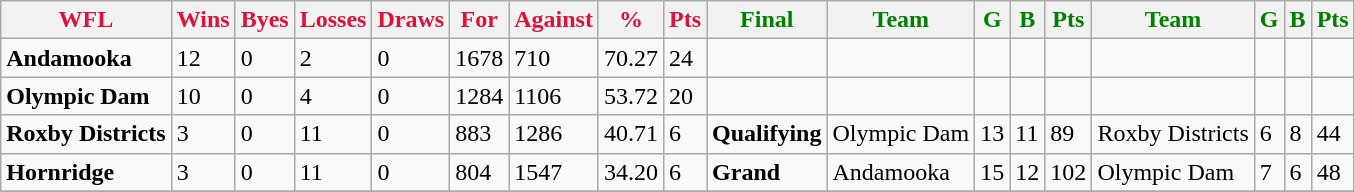<table class="wikitable">
<tr>
<th style="color:crimson">WFL</th>
<th style="color:crimson">Wins</th>
<th style="color:crimson">Byes</th>
<th style="color:crimson">Losses</th>
<th style="color:crimson">Draws</th>
<th style="color:crimson">For</th>
<th style="color:crimson">Against</th>
<th style="color:crimson">%</th>
<th style="color:crimson">Pts</th>
<th style="color:green">Final</th>
<th style="color:green">Team</th>
<th style="color:green">G</th>
<th style="color:green">B</th>
<th style="color:green">Pts</th>
<th style="color:green">Team</th>
<th style="color:green">G</th>
<th style="color:green">B</th>
<th style="color:green">Pts</th>
</tr>
<tr>
<td><strong>	Andamooka	</strong></td>
<td>12</td>
<td>0</td>
<td>2</td>
<td>0</td>
<td>1678</td>
<td>710</td>
<td>70.27</td>
<td>24</td>
<td></td>
<td></td>
<td></td>
<td></td>
<td></td>
<td></td>
<td></td>
<td></td>
<td></td>
</tr>
<tr>
<td><strong>	Olympic Dam	</strong></td>
<td>10</td>
<td>0</td>
<td>4</td>
<td>0</td>
<td>1284</td>
<td>1106</td>
<td>53.72</td>
<td>20</td>
<td></td>
<td></td>
<td></td>
<td></td>
<td></td>
<td></td>
<td></td>
<td></td>
<td></td>
</tr>
<tr>
<td><strong>	Roxby Districts	</strong></td>
<td>3</td>
<td>0</td>
<td>11</td>
<td>0</td>
<td>883</td>
<td>1286</td>
<td>40.71</td>
<td>6</td>
<td><strong>Qualifying</strong></td>
<td>Olympic Dam</td>
<td>13</td>
<td>11</td>
<td>89</td>
<td>Roxby Districts</td>
<td>6</td>
<td>8</td>
<td>44</td>
</tr>
<tr>
<td><strong>	Hornridge	</strong></td>
<td>3</td>
<td>0</td>
<td>11</td>
<td>0</td>
<td>804</td>
<td>1547</td>
<td>34.20</td>
<td>6</td>
<td><strong>Grand</strong></td>
<td>Andamooka</td>
<td>15</td>
<td>12</td>
<td>102</td>
<td>Olympic Dam</td>
<td>7</td>
<td>6</td>
<td>48</td>
</tr>
<tr>
</tr>
</table>
